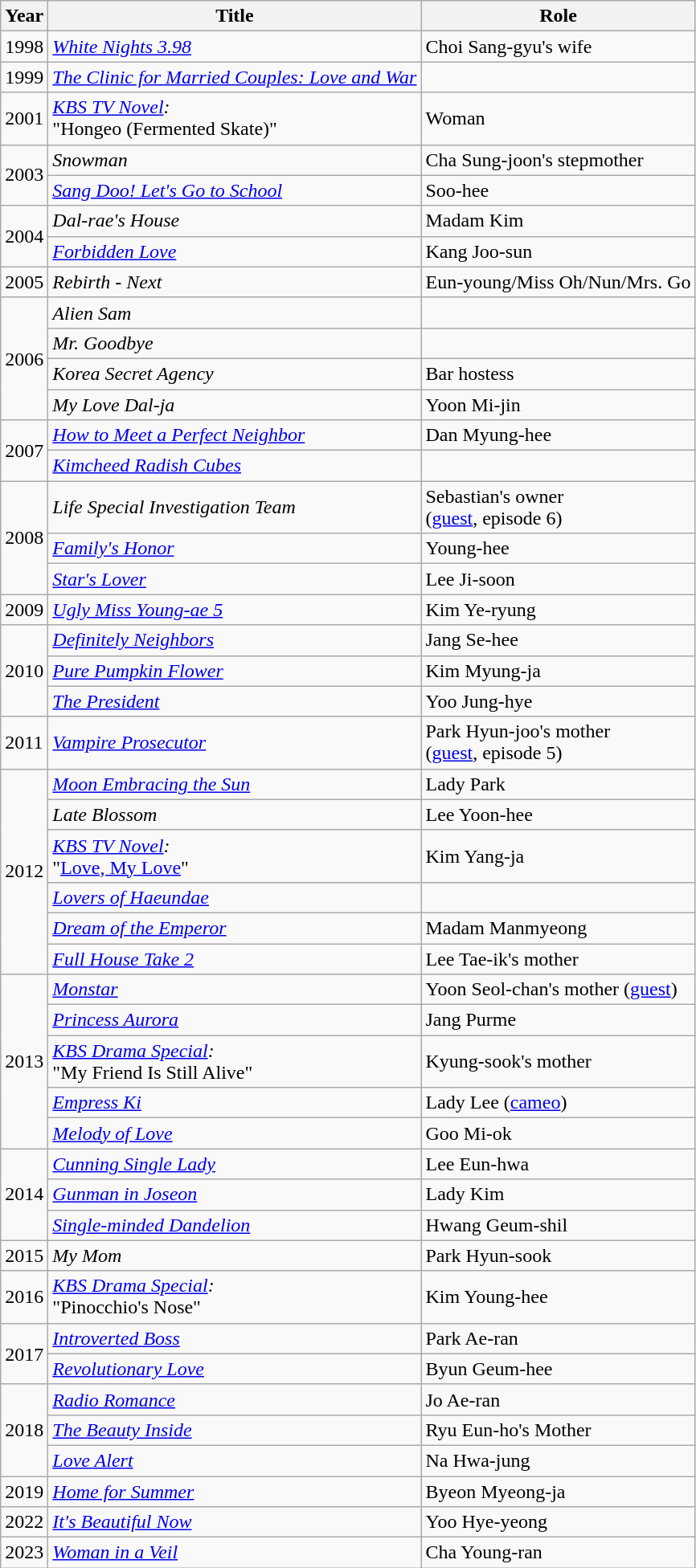<table class="wikitable">
<tr>
<th>Year</th>
<th>Title</th>
<th>Role</th>
</tr>
<tr>
<td>1998</td>
<td><em><a href='#'>White Nights 3.98</a></em></td>
<td>Choi Sang-gyu's wife</td>
</tr>
<tr>
<td>1999</td>
<td><em><a href='#'>The Clinic for Married Couples: Love and War</a></em></td>
<td></td>
</tr>
<tr>
<td>2001</td>
<td><em><a href='#'>KBS TV Novel</a>:</em><br>"Hongeo (Fermented Skate)"</td>
<td>Woman</td>
</tr>
<tr>
<td rowspan=2>2003</td>
<td><em>Snowman</em></td>
<td>Cha Sung-joon's stepmother</td>
</tr>
<tr>
<td><em><a href='#'>Sang Doo! Let's Go to School</a></em></td>
<td>Soo-hee</td>
</tr>
<tr>
<td rowspan=2>2004</td>
<td><em>Dal-rae's House</em></td>
<td>Madam Kim</td>
</tr>
<tr>
<td><em><a href='#'>Forbidden Love</a></em></td>
<td>Kang Joo-sun</td>
</tr>
<tr>
<td>2005</td>
<td><em>Rebirth - Next</em></td>
<td>Eun-young/Miss Oh/Nun/Mrs. Go</td>
</tr>
<tr>
<td rowspan=4>2006</td>
<td><em>Alien Sam</em></td>
<td></td>
</tr>
<tr>
<td><em>Mr. Goodbye</em></td>
<td></td>
</tr>
<tr>
<td><em>Korea Secret Agency</em> </td>
<td>Bar hostess</td>
</tr>
<tr>
<td><em>My Love Dal-ja</em></td>
<td>Yoon Mi-jin</td>
</tr>
<tr>
<td rowspan=2>2007</td>
<td><em><a href='#'>How to Meet a Perfect Neighbor</a></em></td>
<td>Dan Myung-hee</td>
</tr>
<tr>
<td><em><a href='#'>Kimcheed Radish Cubes</a></em></td>
<td></td>
</tr>
<tr>
<td rowspan=3>2008</td>
<td><em>Life Special Investigation Team</em></td>
<td>Sebastian's owner <br> (<a href='#'>guest</a>, episode 6)</td>
</tr>
<tr>
<td><em><a href='#'>Family's Honor</a></em></td>
<td>Young-hee</td>
</tr>
<tr>
<td><em><a href='#'>Star's Lover</a></em></td>
<td>Lee Ji-soon</td>
</tr>
<tr>
<td>2009</td>
<td><em><a href='#'>Ugly Miss Young-ae 5</a></em></td>
<td>Kim Ye-ryung</td>
</tr>
<tr>
<td rowspan=3>2010</td>
<td><em><a href='#'>Definitely Neighbors</a></em></td>
<td>Jang Se-hee</td>
</tr>
<tr>
<td><em><a href='#'>Pure Pumpkin Flower</a></em></td>
<td>Kim Myung-ja</td>
</tr>
<tr>
<td><em><a href='#'>The President</a></em></td>
<td>Yoo Jung-hye</td>
</tr>
<tr>
<td>2011</td>
<td><em><a href='#'>Vampire Prosecutor</a></em></td>
<td>Park Hyun-joo's mother <br> (<a href='#'>guest</a>, episode 5)</td>
</tr>
<tr>
<td rowspan=6>2012</td>
<td><em><a href='#'>Moon Embracing the Sun</a></em></td>
<td>Lady Park</td>
</tr>
<tr>
<td><em>Late Blossom</em></td>
<td>Lee Yoon-hee</td>
</tr>
<tr>
<td><em><a href='#'>KBS TV Novel</a>:</em><br>"<a href='#'>Love, My Love</a>"</td>
<td>Kim Yang-ja</td>
</tr>
<tr>
<td><em><a href='#'>Lovers of Haeundae</a></em></td>
<td></td>
</tr>
<tr>
<td><em><a href='#'>Dream of the Emperor</a></em></td>
<td>Madam Manmyeong</td>
</tr>
<tr>
<td><em><a href='#'>Full House Take 2</a></em></td>
<td>Lee Tae-ik's mother</td>
</tr>
<tr>
<td rowspan=5>2013</td>
<td><em><a href='#'>Monstar</a></em></td>
<td>Yoon Seol-chan's mother (<a href='#'>guest</a>)</td>
</tr>
<tr>
<td><em><a href='#'>Princess Aurora</a></em></td>
<td>Jang Purme</td>
</tr>
<tr>
<td><em><a href='#'>KBS Drama Special</a>:</em><br>"My Friend Is Still Alive"</td>
<td>Kyung-sook's mother</td>
</tr>
<tr>
<td><em><a href='#'>Empress Ki</a></em></td>
<td>Lady Lee (<a href='#'>cameo</a>)</td>
</tr>
<tr>
<td><em><a href='#'>Melody of Love</a></em></td>
<td>Goo Mi-ok</td>
</tr>
<tr>
<td rowspan=3>2014</td>
<td><em><a href='#'>Cunning Single Lady</a></em></td>
<td>Lee Eun-hwa</td>
</tr>
<tr>
<td><em><a href='#'>Gunman in Joseon</a></em></td>
<td>Lady Kim</td>
</tr>
<tr>
<td><em><a href='#'>Single-minded Dandelion</a></em></td>
<td>Hwang Geum-shil</td>
</tr>
<tr>
<td>2015</td>
<td><em>My Mom</em></td>
<td>Park Hyun-sook</td>
</tr>
<tr>
<td>2016</td>
<td><em><a href='#'>KBS Drama Special</a>:</em><br>"Pinocchio's Nose"</td>
<td>Kim Young-hee</td>
</tr>
<tr>
<td rowspan="2">2017</td>
<td><em><a href='#'>Introverted Boss</a></em></td>
<td>Park Ae-ran</td>
</tr>
<tr>
<td><em><a href='#'>Revolutionary Love</a></em></td>
<td>Byun Geum-hee</td>
</tr>
<tr>
<td rowspan=3>2018</td>
<td><em><a href='#'>Radio Romance</a></em></td>
<td>Jo Ae-ran</td>
</tr>
<tr>
<td><em><a href='#'>The Beauty Inside</a></em></td>
<td>Ryu Eun-ho's Mother</td>
</tr>
<tr>
<td><em><a href='#'>Love Alert</a></em></td>
<td>Na Hwa-jung</td>
</tr>
<tr>
<td>2019</td>
<td><em><a href='#'>Home for Summer</a></em></td>
<td>Byeon Myeong-ja</td>
</tr>
<tr>
<td>2022</td>
<td><em><a href='#'>It's Beautiful Now</a></em></td>
<td>Yoo Hye-yeong</td>
</tr>
<tr>
<td>2023</td>
<td><em><a href='#'>Woman in a Veil</a></em></td>
<td>Cha Young-ran</td>
</tr>
</table>
